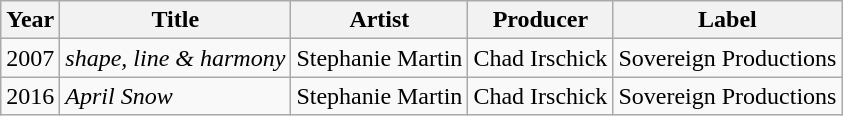<table class="wikitable">
<tr>
<th>Year</th>
<th>Title</th>
<th>Artist</th>
<th>Producer</th>
<th>Label</th>
</tr>
<tr>
<td>2007</td>
<td><em>shape, line & harmony</em></td>
<td>Stephanie Martin</td>
<td>Chad Irschick</td>
<td>Sovereign Productions</td>
</tr>
<tr>
<td>2016</td>
<td><em>April Snow</em></td>
<td>Stephanie Martin</td>
<td>Chad Irschick</td>
<td>Sovereign Productions</td>
</tr>
</table>
